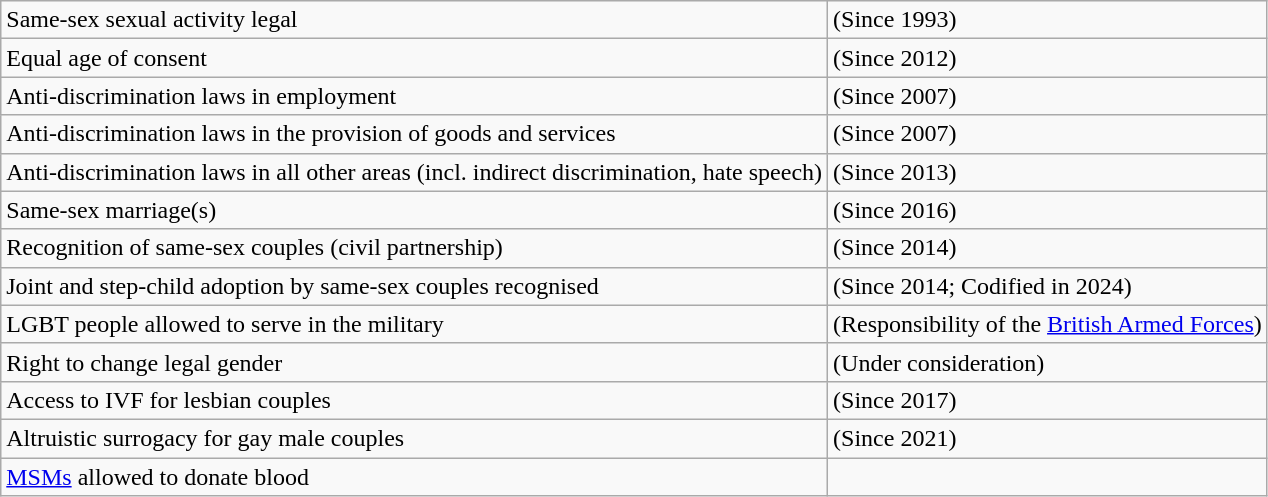<table class="wikitable">
<tr>
<td>Same-sex sexual activity legal</td>
<td> (Since 1993)</td>
</tr>
<tr>
<td>Equal age of consent</td>
<td> (Since 2012)</td>
</tr>
<tr>
<td>Anti-discrimination laws in employment</td>
<td> (Since 2007)</td>
</tr>
<tr>
<td>Anti-discrimination laws in the provision of goods and services</td>
<td> (Since 2007)</td>
</tr>
<tr>
<td>Anti-discrimination laws in all other areas (incl. indirect discrimination, hate speech)</td>
<td> (Since 2013)</td>
</tr>
<tr>
<td>Same-sex marriage(s)</td>
<td> (Since 2016)</td>
</tr>
<tr>
<td>Recognition of same-sex couples (civil partnership)</td>
<td> (Since 2014)</td>
</tr>
<tr>
<td>Joint and step-child adoption by same-sex couples recognised</td>
<td> (Since 2014; Codified in 2024)</td>
</tr>
<tr>
<td>LGBT people allowed to serve in the military</td>
<td> (Responsibility of the <a href='#'>British Armed Forces</a>)</td>
</tr>
<tr>
<td>Right to change legal gender</td>
<td> (Under consideration)</td>
</tr>
<tr>
<td>Access to IVF for lesbian couples</td>
<td> (Since 2017)</td>
</tr>
<tr>
<td>Altruistic surrogacy for gay male couples</td>
<td> (Since 2021)</td>
</tr>
<tr>
<td><a href='#'>MSMs</a> allowed to donate blood</td>
<td></td>
</tr>
</table>
